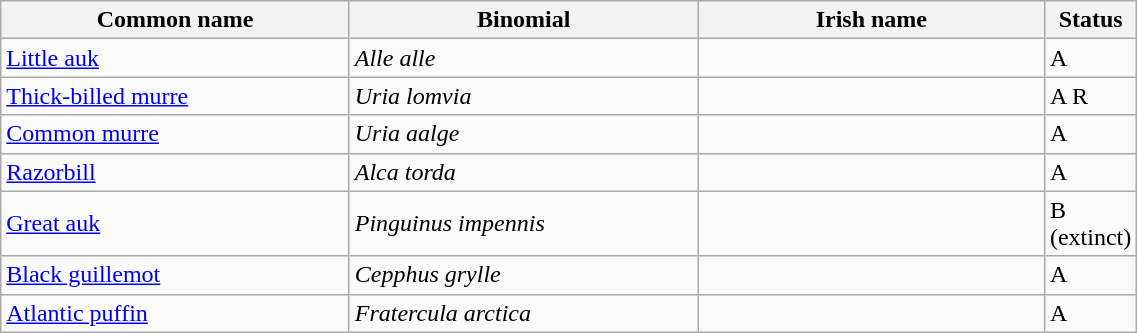<table width=60% class="wikitable">
<tr>
<th width=32%>Common name</th>
<th width=32%>Binomial</th>
<th width=32%>Irish name</th>
<th width=4%>Status</th>
</tr>
<tr>
<td><a href='#'>Little auk</a></td>
<td><em>Alle alle</em></td>
<td></td>
<td>A</td>
</tr>
<tr>
<td><a href='#'>Thick-billed murre</a></td>
<td><em>Uria lomvia</em></td>
<td></td>
<td>A R</td>
</tr>
<tr>
<td><a href='#'>Common murre</a></td>
<td><em>Uria aalge</em></td>
<td></td>
<td>A</td>
</tr>
<tr>
<td><a href='#'>Razorbill</a></td>
<td><em>Alca torda</em></td>
<td></td>
<td>A</td>
</tr>
<tr>
<td><a href='#'>Great auk</a></td>
<td><em>Pinguinus impennis</em></td>
<td></td>
<td>B (extinct)</td>
</tr>
<tr>
<td><a href='#'>Black guillemot</a></td>
<td><em>Cepphus grylle</em></td>
<td></td>
<td>A</td>
</tr>
<tr>
<td><a href='#'>Atlantic puffin</a></td>
<td><em>Fratercula arctica</em></td>
<td></td>
<td>A</td>
</tr>
</table>
